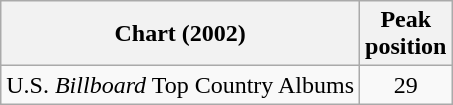<table class="wikitable">
<tr>
<th>Chart (2002)</th>
<th>Peak<br>position</th>
</tr>
<tr>
<td>U.S. <em>Billboard</em> Top Country Albums</td>
<td align="center">29</td>
</tr>
</table>
